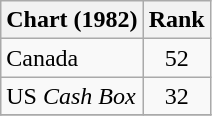<table class="wikitable sortable">
<tr>
<th>Chart (1982)</th>
<th style="text-align:center;">Rank</th>
</tr>
<tr>
<td>Canada </td>
<td style="text-align:center;">52</td>
</tr>
<tr>
<td>US <em>Cash Box</em> </td>
<td style="text-align:center;">32</td>
</tr>
<tr>
</tr>
</table>
